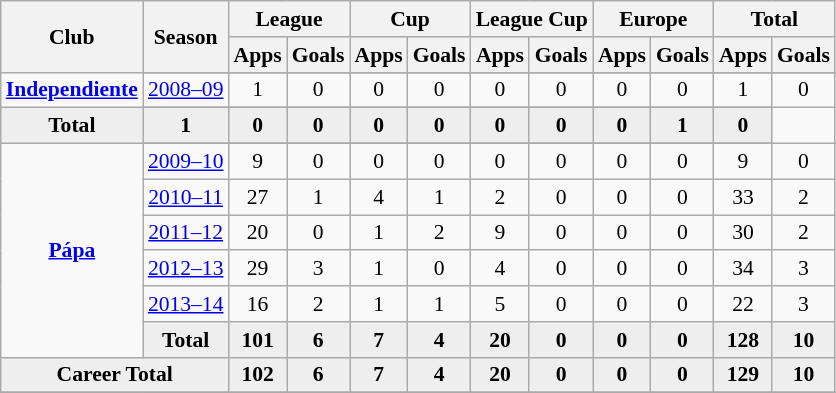<table class="wikitable" style="font-size:90%; text-align: center;">
<tr>
<th rowspan="2">Club</th>
<th rowspan="2">Season</th>
<th colspan="2">League</th>
<th colspan="2">Cup</th>
<th colspan="2">League Cup</th>
<th colspan="2">Europe</th>
<th colspan="2">Total</th>
</tr>
<tr>
<th>Apps</th>
<th>Goals</th>
<th>Apps</th>
<th>Goals</th>
<th>Apps</th>
<th>Goals</th>
<th>Apps</th>
<th>Goals</th>
<th>Apps</th>
<th>Goals</th>
</tr>
<tr ||-||-||-|->
<td rowspan="3" valign="center"><strong><a href='#'>Independiente</a></strong></td>
</tr>
<tr>
<td><a href='#'>2008–09</a></td>
<td>1</td>
<td>0</td>
<td>0</td>
<td>0</td>
<td>0</td>
<td>0</td>
<td>0</td>
<td>0</td>
<td>1</td>
<td>0</td>
</tr>
<tr>
</tr>
<tr style="font-weight:bold; background-color:#eeeeee;">
<td>Total</td>
<td>1</td>
<td>0</td>
<td>0</td>
<td>0</td>
<td>0</td>
<td>0</td>
<td>0</td>
<td>0</td>
<td>1</td>
<td>0</td>
</tr>
<tr>
<td rowspan="7" valign="center"><strong><a href='#'>Pápa</a></strong></td>
</tr>
<tr>
<td><a href='#'>2009–10</a></td>
<td>9</td>
<td>0</td>
<td>0</td>
<td>0</td>
<td>0</td>
<td>0</td>
<td>0</td>
<td>0</td>
<td>9</td>
<td>0</td>
</tr>
<tr>
<td><a href='#'>2010–11</a></td>
<td>27</td>
<td>1</td>
<td>4</td>
<td>1</td>
<td>2</td>
<td>0</td>
<td>0</td>
<td>0</td>
<td>33</td>
<td>2</td>
</tr>
<tr>
<td><a href='#'>2011–12</a></td>
<td>20</td>
<td>0</td>
<td>1</td>
<td>2</td>
<td>9</td>
<td>0</td>
<td>0</td>
<td>0</td>
<td>30</td>
<td>2</td>
</tr>
<tr>
<td><a href='#'>2012–13</a></td>
<td>29</td>
<td>3</td>
<td>1</td>
<td>0</td>
<td>4</td>
<td>0</td>
<td>0</td>
<td>0</td>
<td>34</td>
<td>3</td>
</tr>
<tr>
<td><a href='#'>2013–14</a></td>
<td>16</td>
<td>2</td>
<td>1</td>
<td>1</td>
<td>5</td>
<td>0</td>
<td>0</td>
<td>0</td>
<td>22</td>
<td>3</td>
</tr>
<tr style="font-weight:bold; background-color:#eeeeee;">
<td>Total</td>
<td>101</td>
<td>6</td>
<td>7</td>
<td>4</td>
<td>20</td>
<td>0</td>
<td>0</td>
<td>0</td>
<td>128</td>
<td>10</td>
</tr>
<tr style="font-weight:bold; background-color:#eeeeee;">
<td colspan="2" valign="top"><strong>Career Total</strong></td>
<td><strong>102</strong></td>
<td><strong>6</strong></td>
<td><strong>7</strong></td>
<td><strong>4</strong></td>
<td><strong>20</strong></td>
<td><strong>0</strong></td>
<td><strong>0</strong></td>
<td><strong>0</strong></td>
<td><strong>129</strong></td>
<td><strong>10</strong></td>
</tr>
<tr>
</tr>
</table>
